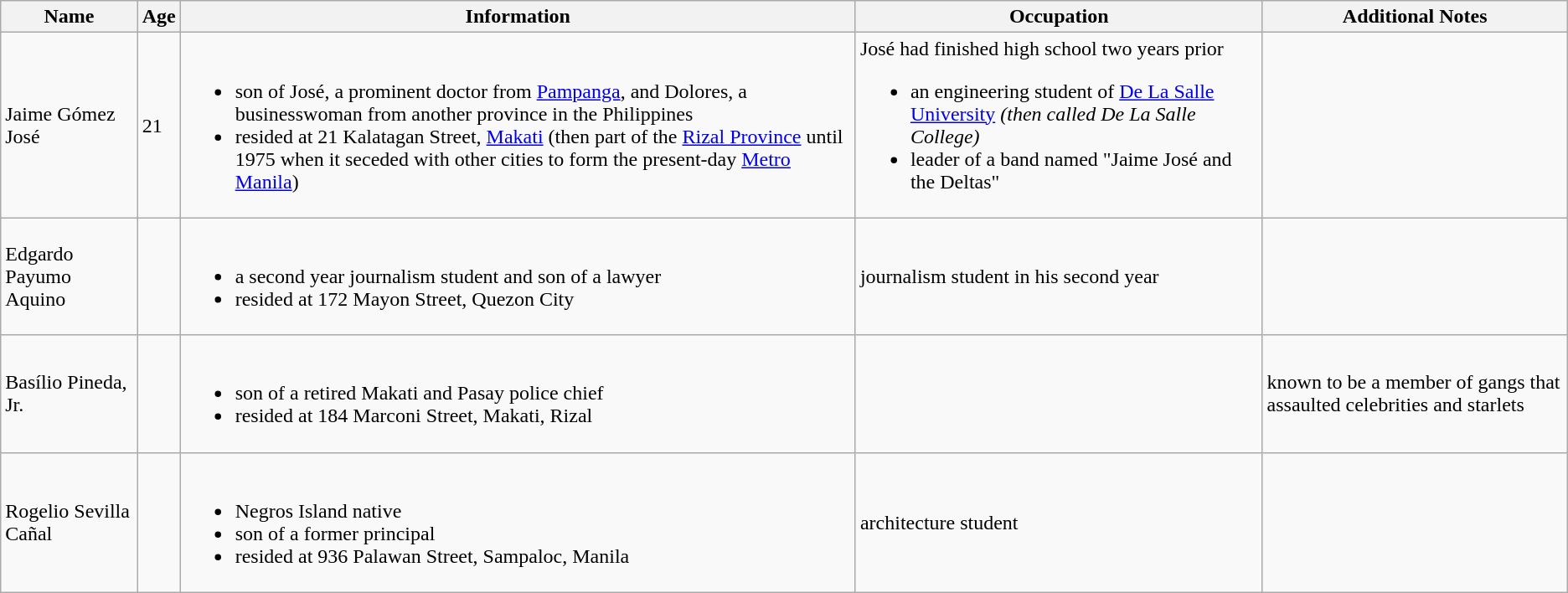<table class="wikitable">
<tr>
<th>Name</th>
<th>Age</th>
<th>Information</th>
<th>Occupation</th>
<th>Additional Notes</th>
</tr>
<tr>
<td>Jaime Gómez José</td>
<td>21</td>
<td><br><ul><li>son of José, a prominent doctor from <a href='#'>Pampanga</a>, and Dolores, a businesswoman from another province in the Philippines</li><li>resided at 21 Kalatagan Street, <a href='#'>Makati</a> (then part of the <a href='#'>Rizal Province</a> until 1975 when it seceded with other cities to form the present-day <a href='#'>Metro Manila</a>)</li></ul></td>
<td>José had finished high school two years prior<br><ul><li>an engineering student of <a href='#'>De La Salle University</a> <em>(then called De La Salle College)</em></li><li>leader of a band named "Jaime José and the Deltas"</li></ul></td>
<td known to be a member of gangs who assaulted celebrities and starlets.></td>
</tr>
<tr>
<td>Edgardo Payumo Aquino</td>
<td></td>
<td><br><ul><li>a second year journalism student and son of a lawyer</li><li>resided at 172 Mayon Street, Quezon City</li></ul></td>
<td>journalism student in his second year</td>
<td></td>
</tr>
<tr>
<td>Basílio Pineda, Jr.</td>
<td></td>
<td><br><ul><li>son of a retired Makati and Pasay police chief</li><li>resided at 184 Marconi Street, Makati, Rizal</li></ul></td>
<td></td>
<td>known to be a member of gangs that assaulted celebrities and starlets</td>
</tr>
<tr>
<td>Rogelio Sevilla Cañal</td>
<td></td>
<td><br><ul><li>Negros Island native</li><li>son of a former principal</li><li>resided at 936 Palawan Street, Sampaloc, Manila</li></ul></td>
<td>architecture student</td>
</tr>
</table>
